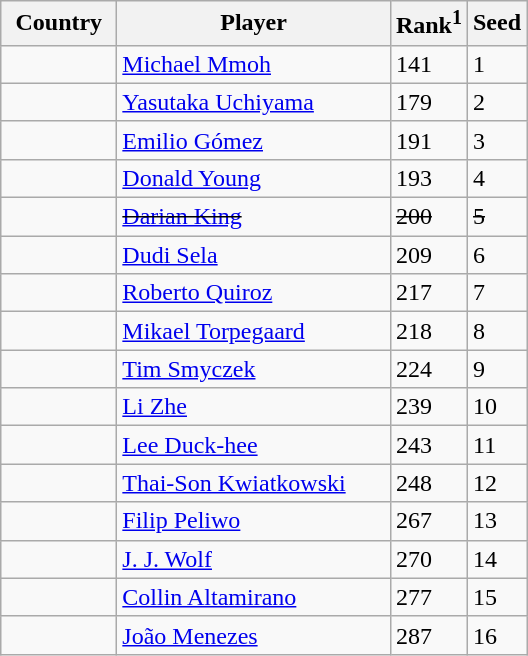<table class="sortable wikitable">
<tr>
<th width="70">Country</th>
<th width="175">Player</th>
<th>Rank<sup>1</sup></th>
<th>Seed</th>
</tr>
<tr>
<td></td>
<td><a href='#'>Michael Mmoh</a></td>
<td>141</td>
<td>1</td>
</tr>
<tr>
<td></td>
<td><a href='#'>Yasutaka Uchiyama</a></td>
<td>179</td>
<td>2</td>
</tr>
<tr>
<td></td>
<td><a href='#'>Emilio Gómez</a></td>
<td>191</td>
<td>3</td>
</tr>
<tr>
<td></td>
<td><a href='#'>Donald Young</a></td>
<td>193</td>
<td>4</td>
</tr>
<tr>
<td><s></s></td>
<td><s><a href='#'>Darian King</a></s></td>
<td><s>200</s></td>
<td><s>5</s></td>
</tr>
<tr>
<td></td>
<td><a href='#'>Dudi Sela</a></td>
<td>209</td>
<td>6</td>
</tr>
<tr>
<td></td>
<td><a href='#'>Roberto Quiroz</a></td>
<td>217</td>
<td>7</td>
</tr>
<tr>
<td></td>
<td><a href='#'>Mikael Torpegaard</a></td>
<td>218</td>
<td>8</td>
</tr>
<tr>
<td></td>
<td><a href='#'>Tim Smyczek</a></td>
<td>224</td>
<td>9</td>
</tr>
<tr>
<td></td>
<td><a href='#'>Li Zhe</a></td>
<td>239</td>
<td>10</td>
</tr>
<tr>
<td></td>
<td><a href='#'>Lee Duck-hee</a></td>
<td>243</td>
<td>11</td>
</tr>
<tr>
<td></td>
<td><a href='#'>Thai-Son Kwiatkowski</a></td>
<td>248</td>
<td>12</td>
</tr>
<tr>
<td></td>
<td><a href='#'>Filip Peliwo</a></td>
<td>267</td>
<td>13</td>
</tr>
<tr>
<td></td>
<td><a href='#'>J. J. Wolf</a></td>
<td>270</td>
<td>14</td>
</tr>
<tr>
<td></td>
<td><a href='#'>Collin Altamirano</a></td>
<td>277</td>
<td>15</td>
</tr>
<tr>
<td></td>
<td><a href='#'>João Menezes</a></td>
<td>287</td>
<td>16</td>
</tr>
</table>
